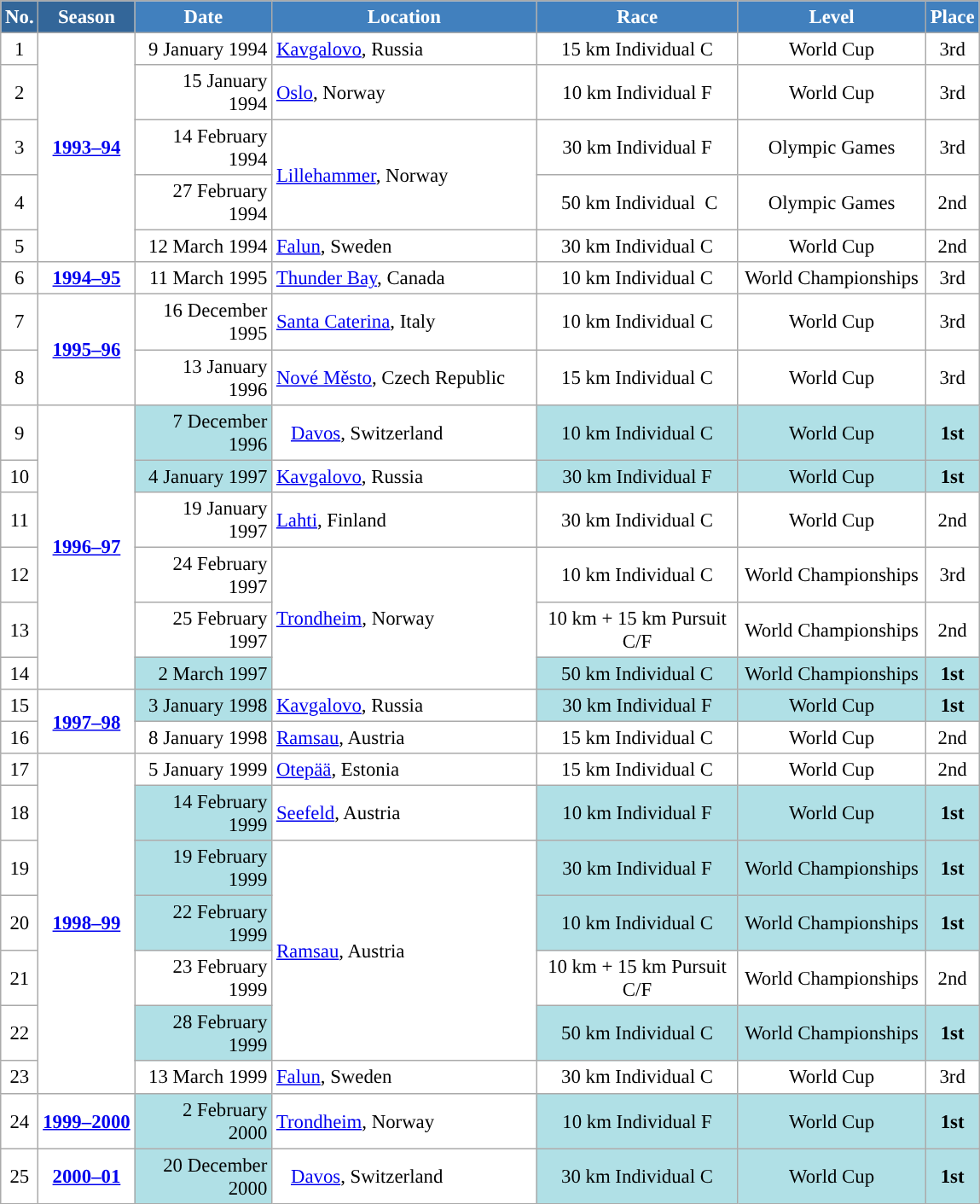<table class="wikitable sortable" style="font-size:95%; text-align:center; border:grey solid 1px; border-collapse:collapse; background:#ffffff;">
<tr style="background:#efefef;">
<th style="background-color:#369; color:white;">No.</th>
<th style="background-color:#369; color:white;">Season</th>
<th style="background-color:#4180be; color:white; width:100px;">Date</th>
<th style="background-color:#4180be; color:white; width:200px;">Location</th>
<th style="background-color:#4180be; color:white; width:150px;">Race</th>
<th style="background-color:#4180be; color:white; width:140px;">Level</th>
<th style="background-color:#4180be; color:white;">Place</th>
</tr>
<tr>
<td align=center>1</td>
<td rowspan=5 align=center><strong><a href='#'>1993–94</a></strong></td>
<td align=right>9 January 1994</td>
<td align=left> <a href='#'>Kavgalovo</a>, Russia</td>
<td>15 km Individual C</td>
<td>World Cup</td>
<td>3rd</td>
</tr>
<tr>
<td align=center>2</td>
<td align=right>15 January 1994</td>
<td align=left> <a href='#'>Oslo</a>, Norway</td>
<td>10 km Individual F</td>
<td>World Cup</td>
<td>3rd</td>
</tr>
<tr>
<td align=center>3</td>
<td align=right>14 February 1994</td>
<td rowspan=2 align=left> <a href='#'>Lillehammer</a>, Norway</td>
<td>30 km Individual F</td>
<td>Olympic Games</td>
<td>3rd</td>
</tr>
<tr>
<td align=center>4</td>
<td align=right>27 February 1994</td>
<td> 50 km Individual  C</td>
<td>Olympic Games</td>
<td>2nd</td>
</tr>
<tr>
<td align=center>5</td>
<td align=right>12 March 1994</td>
<td align=left> <a href='#'>Falun</a>, Sweden</td>
<td>30 km Individual C</td>
<td>World Cup</td>
<td>2nd</td>
</tr>
<tr>
<td align=center>6</td>
<td align=center><strong><a href='#'>1994–95</a></strong></td>
<td align=right>11 March 1995</td>
<td align=left> <a href='#'>Thunder Bay</a>, Canada</td>
<td>10 km Individual C</td>
<td>World Championships</td>
<td>3rd</td>
</tr>
<tr>
<td align=center>7</td>
<td rowspan=2 align=center><strong><a href='#'>1995–96</a></strong></td>
<td align=right>16 December 1995</td>
<td align=left> <a href='#'>Santa Caterina</a>, Italy</td>
<td>10 km Individual C</td>
<td>World Cup</td>
<td>3rd</td>
</tr>
<tr>
<td align=center>8</td>
<td align=right>13 January 1996</td>
<td align=left> <a href='#'>Nové Město</a>, Czech Republic</td>
<td>15 km Individual C</td>
<td>World Cup</td>
<td>3rd</td>
</tr>
<tr>
<td align=center>9</td>
<td rowspan=6 align=center><strong><a href='#'>1996–97</a></strong></td>
<td bgcolor="#BOEOE6" align=right>7 December 1996</td>
<td align=left>   <a href='#'>Davos</a>, Switzerland</td>
<td bgcolor="#BOEOE6">10 km Individual C</td>
<td bgcolor="#BOEOE6">World Cup</td>
<td bgcolor="#BOEOE6"><strong>1st</strong></td>
</tr>
<tr>
<td align=center>10</td>
<td bgcolor="#BOEOE6" align=right>4 January 1997</td>
<td align=left> <a href='#'>Kavgalovo</a>, Russia</td>
<td bgcolor="#BOEOE6">30 km Individual F</td>
<td bgcolor="#BOEOE6">World Cup</td>
<td bgcolor="#BOEOE6"><strong>1st</strong></td>
</tr>
<tr>
<td align=center>11</td>
<td align=right>19 January 1997</td>
<td align=left> <a href='#'>Lahti</a>, Finland</td>
<td>30 km Individual C</td>
<td>World Cup</td>
<td>2nd</td>
</tr>
<tr>
<td align=center>12</td>
<td align=right>24 February 1997</td>
<td rowspan=3 align=left> <a href='#'>Trondheim</a>, Norway</td>
<td>10 km Individual C</td>
<td>World Championships</td>
<td>3rd</td>
</tr>
<tr>
<td align=center>13</td>
<td align=right>25 February 1997</td>
<td>10 km + 15 km Pursuit C/F</td>
<td>World Championships</td>
<td>2nd</td>
</tr>
<tr>
<td align=center>14</td>
<td bgcolor="#BOEOE6" align=right>2 March 1997</td>
<td bgcolor="#BOEOE6">50 km Individual C</td>
<td bgcolor="#BOEOE6">World Championships</td>
<td bgcolor="#BOEOE6"><strong>1st</strong></td>
</tr>
<tr>
<td align=center>15</td>
<td rowspan=2 align=center><strong><a href='#'>1997–98</a></strong></td>
<td bgcolor="#BOEOE6" align=right>3 January 1998</td>
<td align=left> <a href='#'>Kavgalovo</a>, Russia</td>
<td bgcolor="#BOEOE6">30 km Individual F</td>
<td bgcolor="#BOEOE6">World Cup</td>
<td bgcolor="#BOEOE6"><strong>1st</strong></td>
</tr>
<tr>
<td align=center>16</td>
<td align=right>8 January 1998</td>
<td align=left> <a href='#'>Ramsau</a>, Austria</td>
<td>15 km Individual C</td>
<td>World Cup</td>
<td>2nd</td>
</tr>
<tr>
<td align=center>17</td>
<td rowspan=7 align=center><strong><a href='#'>1998–99</a></strong></td>
<td align=right>5 January 1999</td>
<td align=left> <a href='#'>Otepää</a>, Estonia</td>
<td>15 km Individual C</td>
<td>World Cup</td>
<td>2nd</td>
</tr>
<tr>
<td align=center>18</td>
<td bgcolor="#BOEOE6" align=right>14 February 1999</td>
<td align=left> <a href='#'>Seefeld</a>, Austria</td>
<td bgcolor="#BOEOE6">10 km Individual F</td>
<td bgcolor="#BOEOE6">World Cup</td>
<td bgcolor="#BOEOE6"><strong>1st</strong></td>
</tr>
<tr>
<td align=center>19</td>
<td bgcolor="#BOEOE6" align=right>19 February 1999</td>
<td rowspan=4 align=left> <a href='#'>Ramsau</a>, Austria</td>
<td bgcolor="#BOEOE6">30 km Individual F</td>
<td bgcolor="#BOEOE6">World Championships</td>
<td bgcolor="#BOEOE6"><strong>1st</strong></td>
</tr>
<tr>
<td align=center>20</td>
<td bgcolor="#BOEOE6" align=right>22 February 1999</td>
<td bgcolor="#BOEOE6">10 km Individual C</td>
<td bgcolor="#BOEOE6">World Championships</td>
<td bgcolor="#BOEOE6"><strong>1st</strong></td>
</tr>
<tr>
<td align=center>21</td>
<td align=right>23 February 1999</td>
<td>10 km + 15 km Pursuit C/F</td>
<td>World Championships</td>
<td>2nd</td>
</tr>
<tr>
<td align=center>22</td>
<td bgcolor="#BOEOE6" align=right>28 February 1999</td>
<td bgcolor="#BOEOE6">50 km Individual C</td>
<td bgcolor="#BOEOE6">World Championships</td>
<td bgcolor="#BOEOE6"><strong>1st</strong></td>
</tr>
<tr>
<td align=center>23</td>
<td align=right>13 March 1999</td>
<td align=left> <a href='#'>Falun</a>, Sweden</td>
<td>30 km Individual C</td>
<td>World Cup</td>
<td>3rd</td>
</tr>
<tr>
<td align=center>24</td>
<td align=center><strong><a href='#'>1999–2000</a></strong></td>
<td bgcolor="#BOEOE6" align=right>2 February 2000</td>
<td align=left> <a href='#'>Trondheim</a>, Norway</td>
<td bgcolor="#BOEOE6">10 km Individual F</td>
<td bgcolor="#BOEOE6">World Cup</td>
<td bgcolor="#BOEOE6"><strong>1st</strong></td>
</tr>
<tr>
<td align=center>25</td>
<td align=center><strong><a href='#'>2000–01</a></strong></td>
<td bgcolor="#BOEOE6" align=right>20 December 2000</td>
<td align=left>   <a href='#'>Davos</a>, Switzerland</td>
<td bgcolor="#BOEOE6">30 km Individual C</td>
<td bgcolor="#BOEOE6">World Cup</td>
<td bgcolor="#BOEOE6"><strong>1st</strong></td>
</tr>
</table>
